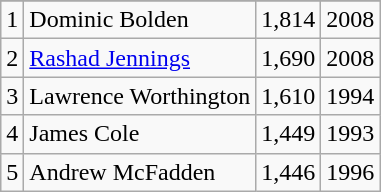<table class="wikitable">
<tr>
</tr>
<tr>
<td>1</td>
<td>Dominic Bolden</td>
<td>1,814</td>
<td>2008</td>
</tr>
<tr>
<td>2</td>
<td><a href='#'>Rashad Jennings</a></td>
<td>1,690</td>
<td>2008</td>
</tr>
<tr>
<td>3</td>
<td>Lawrence Worthington</td>
<td>1,610</td>
<td>1994</td>
</tr>
<tr>
<td>4</td>
<td>James Cole</td>
<td>1,449</td>
<td>1993</td>
</tr>
<tr>
<td>5</td>
<td>Andrew McFadden</td>
<td>1,446</td>
<td>1996</td>
</tr>
</table>
